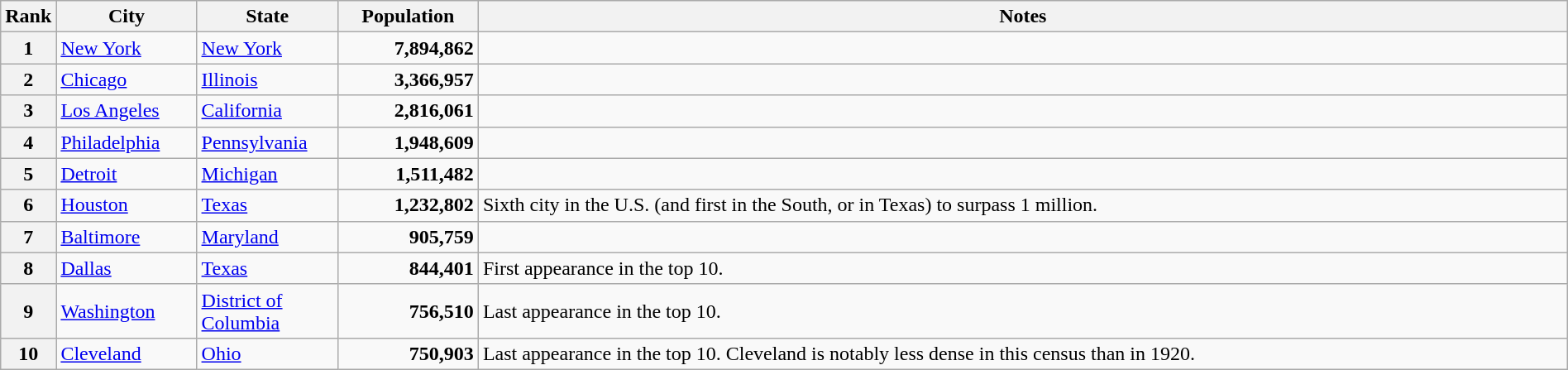<table class="wikitable plainrowheaders" style="width:100%">
<tr>
<th scope="col" style="width:3%;">Rank</th>
<th scope="col" style="width:9%;">City</th>
<th scope="col" style="width:9%;">State</th>
<th scope="col" style="width:9%;">Population</th>
<th scope="col" style="width:70%;">Notes</th>
</tr>
<tr>
<th scope="row">1</th>
<td><a href='#'>New York</a></td>
<td><a href='#'>New York</a></td>
<td align="right"><strong>7,894,862</strong></td>
<td></td>
</tr>
<tr>
<th scope="row">2</th>
<td><a href='#'>Chicago</a></td>
<td><a href='#'>Illinois</a></td>
<td align="right"><strong>3,366,957</strong></td>
<td></td>
</tr>
<tr>
<th scope="row">3</th>
<td><a href='#'>Los Angeles</a></td>
<td><a href='#'>California</a></td>
<td align="right"><strong>2,816,061</strong></td>
<td></td>
</tr>
<tr>
<th scope="row">4</th>
<td><a href='#'>Philadelphia</a></td>
<td><a href='#'>Pennsylvania</a></td>
<td align="right"><strong>1,948,609</strong></td>
<td></td>
</tr>
<tr>
<th scope="row">5</th>
<td><a href='#'>Detroit</a></td>
<td><a href='#'>Michigan</a></td>
<td align="right"><strong>1,511,482</strong></td>
<td></td>
</tr>
<tr>
<th scope="row">6</th>
<td><a href='#'>Houston</a></td>
<td><a href='#'>Texas</a></td>
<td align="right"><strong>1,232,802</strong></td>
<td>Sixth city in the U.S. (and first in the South, or in Texas) to surpass 1 million.</td>
</tr>
<tr>
<th scope="row">7</th>
<td><a href='#'>Baltimore</a></td>
<td><a href='#'>Maryland</a></td>
<td align="right"><strong>905,759</strong></td>
<td></td>
</tr>
<tr>
<th scope="row">8</th>
<td><a href='#'>Dallas</a></td>
<td><a href='#'>Texas</a></td>
<td align="right"><strong>844,401</strong></td>
<td>First appearance in the top 10.</td>
</tr>
<tr>
<th scope="row">9</th>
<td><a href='#'>Washington</a></td>
<td><a href='#'>District of Columbia</a></td>
<td align="right"><strong>756,510</strong></td>
<td>Last appearance in the top 10.</td>
</tr>
<tr>
<th scope="row">10</th>
<td><a href='#'>Cleveland</a></td>
<td><a href='#'>Ohio</a></td>
<td align="right"><strong>750,903</strong></td>
<td>Last appearance in the top 10. Cleveland is notably less dense in this census than in 1920.</td>
</tr>
</table>
